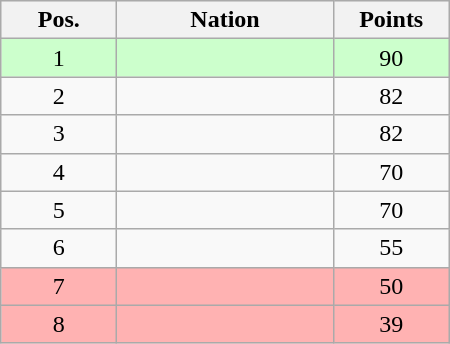<table class="wikitable gauche" cellspacing="1" style="width:300px;">
<tr style="background:#efefef; text-align:center;">
<th style="width:70px;">Pos.</th>
<th>Nation</th>
<th style="width:70px;">Points</th>
</tr>
<tr style="vertical-align:top; text-align:center; background:#ccffcc;">
<td>1</td>
<td style="text-align:left;"></td>
<td>90</td>
</tr>
<tr style="vertical-align:top; text-align:center;">
<td>2</td>
<td style="text-align:left;"></td>
<td>82</td>
</tr>
<tr style="vertical-align:top; text-align:center;">
<td>3</td>
<td style="text-align:left;"></td>
<td>82</td>
</tr>
<tr style="vertical-align:top; text-align:center;">
<td>4</td>
<td style="text-align:left;"></td>
<td>70</td>
</tr>
<tr style="vertical-align:top; text-align:center;">
<td>5</td>
<td style="text-align:left;"></td>
<td>70</td>
</tr>
<tr style="vertical-align:top; text-align:center;">
<td>6</td>
<td style="text-align:left;"></td>
<td>55</td>
</tr>
<tr style="vertical-align:top; text-align:center; background:#ffb2b2;">
<td>7</td>
<td style="text-align:left;"></td>
<td>50</td>
</tr>
<tr style="vertical-align:top; text-align:center; background:#ffb2b2;">
<td>8</td>
<td style="text-align:left;"></td>
<td>39</td>
</tr>
</table>
